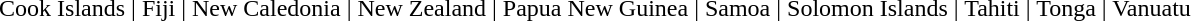<table class="toc" summary="Contents" style="text-align:center;" width="100%">
<tr>
<td></td>
<td><span>Cook Islands</span> | <span>Fiji</span> | <span>New Caledonia</span> | <span>New Zealand</span> | <span>Papua New Guinea</span> | <span>Samoa</span> | <span>Solomon Islands</span> | <span>Tahiti</span> | <span>Tonga</span> | <span>Vanuatu</span></td>
<td></td>
</tr>
</table>
